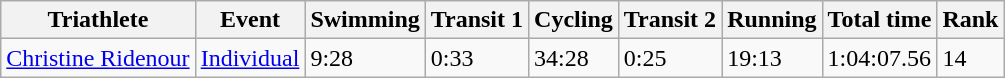<table class="wikitable" border="1">
<tr>
<th>Triathlete</th>
<th>Event</th>
<th>Swimming</th>
<th>Transit 1</th>
<th>Cycling</th>
<th>Transit 2</th>
<th>Running</th>
<th>Total time</th>
<th>Rank</th>
</tr>
<tr>
<td><a href='#'>Christine Ridenour</a></td>
<td><a href='#'>Individual</a></td>
<td>9:28</td>
<td>0:33</td>
<td>34:28</td>
<td>0:25</td>
<td>19:13</td>
<td>1:04:07.56</td>
<td>14</td>
</tr>
</table>
